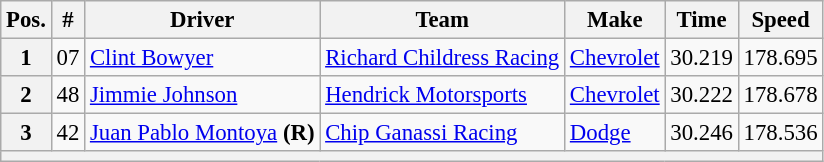<table class="wikitable" style="font-size:95%">
<tr>
<th>Pos.</th>
<th>#</th>
<th>Driver</th>
<th>Team</th>
<th>Make</th>
<th>Time</th>
<th>Speed</th>
</tr>
<tr>
<th>1</th>
<td>07</td>
<td><a href='#'>Clint Bowyer</a></td>
<td><a href='#'>Richard Childress Racing</a></td>
<td><a href='#'>Chevrolet</a></td>
<td>30.219</td>
<td>178.695</td>
</tr>
<tr>
<th>2</th>
<td>48</td>
<td><a href='#'>Jimmie Johnson</a></td>
<td><a href='#'>Hendrick Motorsports</a></td>
<td><a href='#'>Chevrolet</a></td>
<td>30.222</td>
<td>178.678</td>
</tr>
<tr>
<th>3</th>
<td>42</td>
<td><a href='#'>Juan Pablo Montoya</a> <strong>(R)</strong></td>
<td><a href='#'>Chip Ganassi Racing</a></td>
<td><a href='#'>Dodge</a></td>
<td>30.246</td>
<td>178.536</td>
</tr>
<tr>
<th colspan="7"></th>
</tr>
</table>
